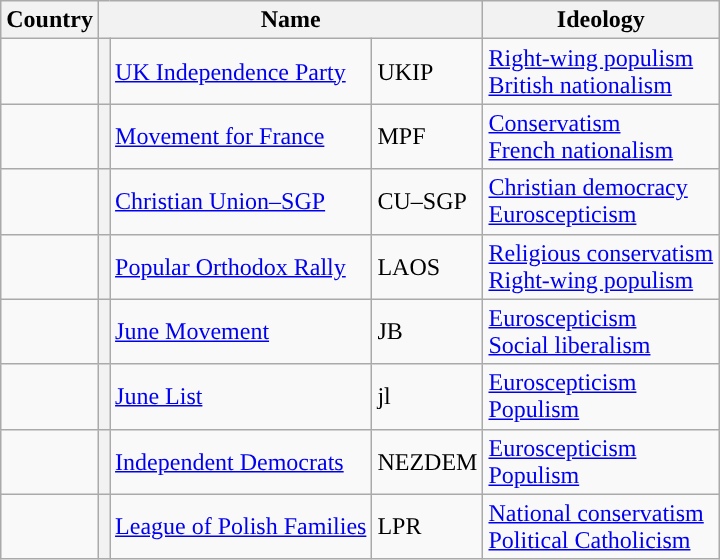<table class="wikitable">
<tr>
<th>Country</th>
<th colspan="3">Name</th>
<th>Ideology</th>
</tr>
<tr>
<td></td>
<th style="background:"></th>
<td><a href='#'>UK Independence Party</a></td>
<td>UKIP</td>
<td><a href='#'>Right-wing populism</a><br><a href='#'>British nationalism</a></td>
</tr>
<tr>
<td></td>
<th style="background:"></th>
<td><a href='#'>Movement for France</a></td>
<td>MPF</td>
<td><a href='#'>Conservatism</a><br><a href='#'>French nationalism</a></td>
</tr>
<tr>
<td></td>
<th style="background:"></th>
<td><a href='#'>Christian Union–SGP</a></td>
<td>CU–SGP</td>
<td><a href='#'>Christian democracy</a><br><a href='#'>Euroscepticism</a></td>
</tr>
<tr>
<td></td>
<th style="background:"></th>
<td><a href='#'>Popular Orthodox Rally</a></td>
<td>LAOS</td>
<td><a href='#'>Religious conservatism</a><br><a href='#'>Right-wing populism</a></td>
</tr>
<tr>
<td></td>
<th style="background:"></th>
<td><a href='#'>June Movement</a></td>
<td>JB</td>
<td><a href='#'>Euroscepticism</a><br><a href='#'>Social liberalism</a></td>
</tr>
<tr>
<td></td>
<th style="background:"></th>
<td><a href='#'>June List</a></td>
<td>jl</td>
<td><a href='#'>Euroscepticism</a><br><a href='#'>Populism</a></td>
</tr>
<tr>
<td></td>
<th style="background:"></th>
<td><a href='#'>Independent Democrats</a></td>
<td>NEZDEM</td>
<td><a href='#'>Euroscepticism</a><br><a href='#'>Populism</a></td>
</tr>
<tr>
<td></td>
<th style="background:"></th>
<td><a href='#'>League of Polish Families</a></td>
<td>LPR</td>
<td><a href='#'>National conservatism</a><br><a href='#'>Political Catholicism</a></td>
</tr>
</table>
